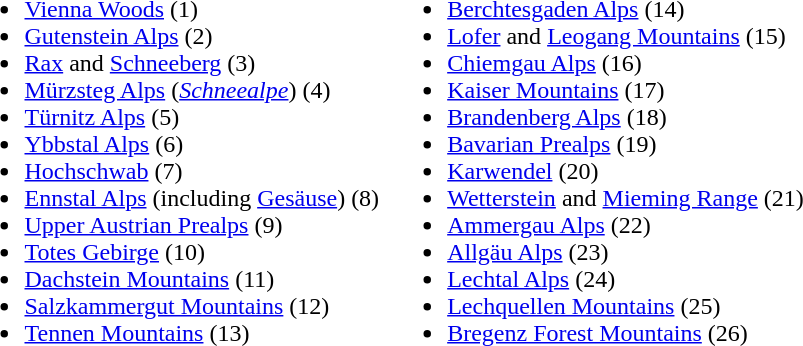<table>
<tr valign="top">
<td width="50%"><br><ul><li><a href='#'>Vienna Woods</a> (1)</li><li><a href='#'>Gutenstein Alps</a> (2)</li><li><a href='#'>Rax</a> and <a href='#'>Schneeberg</a> (3)</li><li><a href='#'>Mürzsteg Alps</a> (<em><a href='#'>Schneealpe</a></em>) (4)</li><li><a href='#'>Türnitz Alps</a> (5)</li><li><a href='#'>Ybbstal Alps</a> (6)</li><li><a href='#'>Hochschwab</a> (7)</li><li><a href='#'>Ennstal Alps</a> (including <a href='#'>Gesäuse</a>) (8)</li><li><a href='#'>Upper Austrian Prealps</a> (9)</li><li><a href='#'>Totes Gebirge</a> (10)</li><li><a href='#'>Dachstein Mountains</a> (11)</li><li><a href='#'>Salzkammergut Mountains</a> (12)</li><li><a href='#'>Tennen Mountains</a> (13)</li></ul></td>
<td width="50%"><br><ul><li><a href='#'>Berchtesgaden Alps</a> (14)</li><li><a href='#'>Lofer</a> and <a href='#'>Leogang Mountains</a> (15)</li><li><a href='#'>Chiemgau Alps</a> (16)</li><li><a href='#'>Kaiser Mountains</a> (17)</li><li><a href='#'>Brandenberg Alps</a> (18)</li><li><a href='#'>Bavarian Prealps</a> (19)</li><li><a href='#'>Karwendel</a> (20)</li><li><a href='#'>Wetterstein</a> and <a href='#'>Mieming Range</a> (21)</li><li><a href='#'>Ammergau Alps</a> (22)</li><li><a href='#'>Allgäu Alps</a> (23)</li><li><a href='#'>Lechtal Alps</a> (24)</li><li><a href='#'>Lechquellen Mountains</a> (25)</li><li><a href='#'>Bregenz Forest Mountains</a> (26)</li></ul></td>
</tr>
</table>
